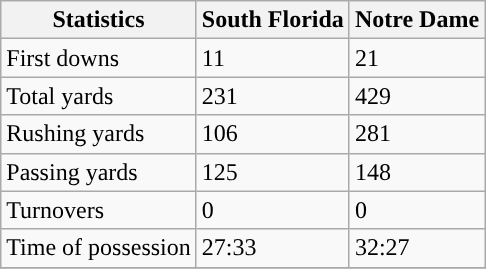<table class="wikitable">
<tr>
<th>Statistics</th>
<th>South Florida</th>
<th>Notre Dame</th>
</tr>
<tr>
<td>First downs</td>
<td>11</td>
<td>21</td>
</tr>
<tr>
<td>Total yards</td>
<td>231</td>
<td>429</td>
</tr>
<tr>
<td>Rushing yards</td>
<td>106</td>
<td>281</td>
</tr>
<tr>
<td>Passing yards</td>
<td>125</td>
<td>148</td>
</tr>
<tr>
<td>Turnovers</td>
<td>0</td>
<td>0</td>
</tr>
<tr>
<td>Time of possession</td>
<td>27:33</td>
<td>32:27</td>
</tr>
<tr>
</tr>
</table>
